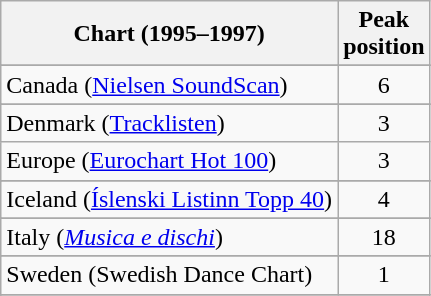<table class="wikitable sortable">
<tr>
<th>Chart (1995–1997)</th>
<th>Peak<br>position</th>
</tr>
<tr>
</tr>
<tr>
</tr>
<tr>
</tr>
<tr>
</tr>
<tr>
</tr>
<tr>
<td>Canada (<a href='#'>Nielsen SoundScan</a>)</td>
<td align="center">6</td>
</tr>
<tr>
</tr>
<tr>
<td>Denmark (<a href='#'>Tracklisten</a>)</td>
<td align="center">3</td>
</tr>
<tr>
<td>Europe (<a href='#'>Eurochart Hot 100</a>)</td>
<td align="center">3</td>
</tr>
<tr>
</tr>
<tr>
</tr>
<tr>
</tr>
<tr>
<td>Iceland (<a href='#'>Íslenski Listinn Topp 40</a>)</td>
<td align="center">4</td>
</tr>
<tr>
</tr>
<tr>
<td>Italy (<em><a href='#'>Musica e dischi</a></em>)</td>
<td align="center">18</td>
</tr>
<tr>
</tr>
<tr>
</tr>
<tr>
</tr>
<tr>
</tr>
<tr>
</tr>
<tr>
</tr>
<tr>
<td>Sweden (Swedish Dance Chart)</td>
<td align="center">1</td>
</tr>
<tr>
</tr>
<tr>
</tr>
<tr>
</tr>
<tr>
</tr>
<tr>
</tr>
<tr>
</tr>
</table>
